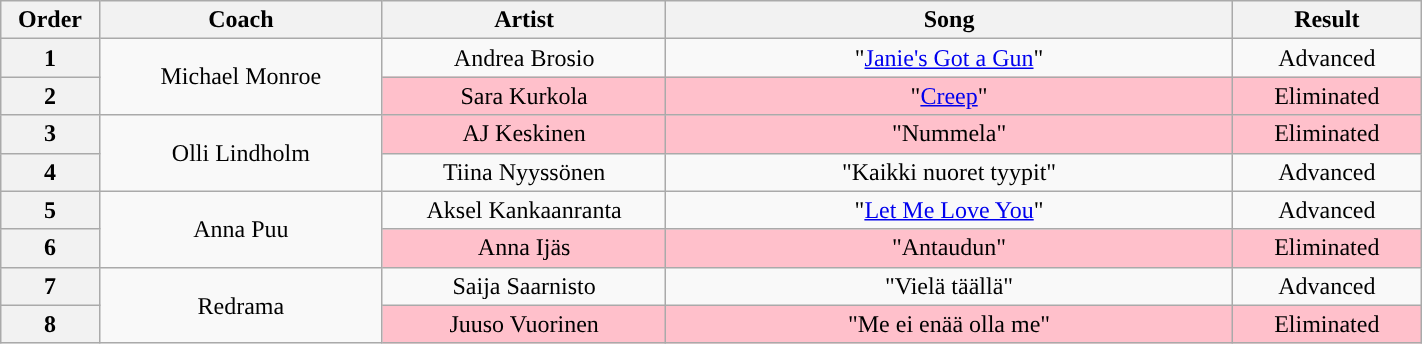<table class="wikitable" style="text-align:center; width:75%;">
<tr>
<th scope="col" style="width:05%;">Order</th>
<th scope="col" style="width:15%;">Coach</th>
<th scope="col" style="width:15%;">Artist</th>
<th scope="col" style="width:30%;">Song</th>
<th scope="col" style="width:10%;">Result</th>
</tr>
<tr>
<th scope="col">1</th>
<td rowspan="2">Michael Monroe</td>
<td>Andrea Brosio</td>
<td>"<a href='#'>Janie's Got a Gun</a>"</td>
<td>Advanced</td>
</tr>
<tr>
<th scope="col">2</th>
<td style="background:pink;">Sara Kurkola</td>
<td style="background:pink;">"<a href='#'>Creep</a>"</td>
<td style="background:pink;">Eliminated</td>
</tr>
<tr>
<th scope="col">3</th>
<td rowspan="2">Olli Lindholm</td>
<td style="background:pink;">AJ Keskinen</td>
<td style="background:pink;">"Nummela"</td>
<td style="background:pink;">Eliminated</td>
</tr>
<tr>
<th scope="col">4</th>
<td>Tiina Nyyssönen</td>
<td>"Kaikki nuoret tyypit"</td>
<td>Advanced</td>
</tr>
<tr>
<th scope="col">5</th>
<td rowspan="2">Anna Puu</td>
<td>Aksel Kankaanranta</td>
<td>"<a href='#'>Let Me Love You</a>"</td>
<td>Advanced</td>
</tr>
<tr>
<th scope="col">6</th>
<td style="background:pink;">Anna Ijäs</td>
<td style="background:pink;">"Antaudun"</td>
<td style="background:pink;">Eliminated</td>
</tr>
<tr>
<th scope="col">7</th>
<td rowspan=2">Redrama</td>
<td>Saija Saarnisto</td>
<td>"Vielä täällä"</td>
<td>Advanced</td>
</tr>
<tr>
<th scope="col">8</th>
<td style="background:pink;">Juuso Vuorinen</td>
<td style="background:pink;">"Me ei enää olla me"</td>
<td style="background:pink;">Eliminated</td>
</tr>
</table>
